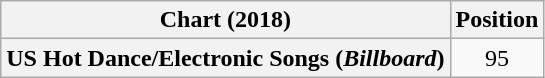<table class="wikitable plainrowheaders" style="text-align:center">
<tr>
<th scope="col">Chart (2018)</th>
<th scope="col">Position</th>
</tr>
<tr>
<th scope="row">US Hot Dance/Electronic Songs (<em>Billboard</em>)</th>
<td>95</td>
</tr>
</table>
